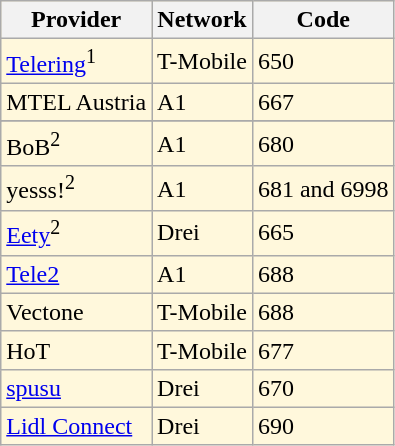<table class="wikitable sortable" style="background:#FFF8DC">
<tr>
<th>Provider</th>
<th>Network</th>
<th>Code</th>
</tr>
<tr>
<td><a href='#'>Telering</a><sup>1</sup></td>
<td>T-Mobile</td>
<td>650</td>
</tr>
<tr>
<td>MTEL Austria</td>
<td>A1</td>
<td>667</td>
</tr>
<tr>
</tr>
<tr>
<td>BoB<sup>2</sup></td>
<td>A1</td>
<td>680</td>
</tr>
<tr>
<td>yesss!<sup>2</sup></td>
<td>A1</td>
<td>681 and 6998</td>
</tr>
<tr>
<td><a href='#'>Eety</a><sup>2</sup></td>
<td>Drei</td>
<td>665</td>
</tr>
<tr>
<td><a href='#'>Tele2</a></td>
<td>A1</td>
<td>688</td>
</tr>
<tr>
<td>Vectone</td>
<td>T-Mobile</td>
<td>688</td>
</tr>
<tr>
<td>HoT</td>
<td>T-Mobile</td>
<td>677</td>
</tr>
<tr>
<td><a href='#'>spusu</a></td>
<td>Drei</td>
<td>670</td>
</tr>
<tr>
<td><a href='#'>Lidl Connect</a></td>
<td>Drei</td>
<td>690</td>
</tr>
</table>
